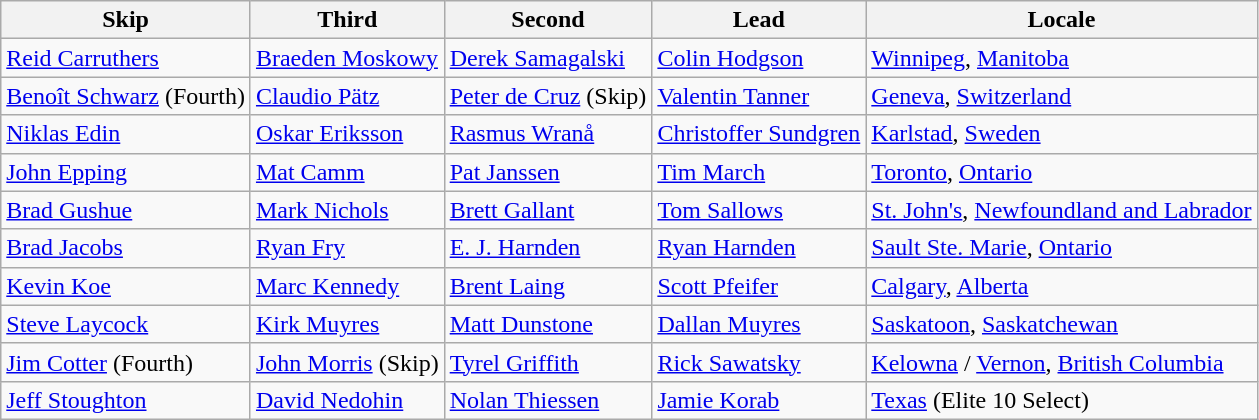<table class=wikitable>
<tr>
<th>Skip</th>
<th>Third</th>
<th>Second</th>
<th>Lead</th>
<th>Locale</th>
</tr>
<tr>
<td><a href='#'>Reid Carruthers</a></td>
<td><a href='#'>Braeden Moskowy</a></td>
<td><a href='#'>Derek Samagalski</a></td>
<td><a href='#'>Colin Hodgson</a></td>
<td> <a href='#'>Winnipeg</a>, <a href='#'>Manitoba</a></td>
</tr>
<tr>
<td><a href='#'>Benoît Schwarz</a> (Fourth)</td>
<td><a href='#'>Claudio Pätz</a></td>
<td><a href='#'>Peter de Cruz</a> (Skip)</td>
<td><a href='#'>Valentin Tanner</a></td>
<td> <a href='#'>Geneva</a>, <a href='#'>Switzerland</a></td>
</tr>
<tr>
<td><a href='#'>Niklas Edin</a></td>
<td><a href='#'>Oskar Eriksson</a></td>
<td><a href='#'>Rasmus Wranå</a></td>
<td><a href='#'>Christoffer Sundgren</a></td>
<td> <a href='#'>Karlstad</a>, <a href='#'>Sweden</a></td>
</tr>
<tr>
<td><a href='#'>John Epping</a></td>
<td><a href='#'>Mat Camm</a></td>
<td><a href='#'>Pat Janssen</a></td>
<td><a href='#'>Tim March</a></td>
<td> <a href='#'>Toronto</a>, <a href='#'>Ontario</a></td>
</tr>
<tr>
<td><a href='#'>Brad Gushue</a></td>
<td><a href='#'>Mark Nichols</a></td>
<td><a href='#'>Brett Gallant</a></td>
<td><a href='#'>Tom Sallows</a></td>
<td> <a href='#'>St. John's</a>, <a href='#'>Newfoundland and Labrador</a></td>
</tr>
<tr>
<td><a href='#'>Brad Jacobs</a></td>
<td><a href='#'>Ryan Fry</a></td>
<td><a href='#'>E. J. Harnden</a></td>
<td><a href='#'>Ryan Harnden</a></td>
<td> <a href='#'>Sault Ste. Marie</a>, <a href='#'>Ontario</a></td>
</tr>
<tr>
<td><a href='#'>Kevin Koe</a></td>
<td><a href='#'>Marc Kennedy</a></td>
<td><a href='#'>Brent Laing</a></td>
<td><a href='#'>Scott Pfeifer</a></td>
<td> <a href='#'>Calgary</a>, <a href='#'>Alberta</a></td>
</tr>
<tr>
<td><a href='#'>Steve Laycock</a></td>
<td><a href='#'>Kirk Muyres</a></td>
<td><a href='#'>Matt Dunstone</a></td>
<td><a href='#'>Dallan Muyres</a></td>
<td> <a href='#'>Saskatoon</a>, <a href='#'>Saskatchewan</a></td>
</tr>
<tr>
<td><a href='#'>Jim Cotter</a> (Fourth)</td>
<td><a href='#'>John Morris</a> (Skip)</td>
<td><a href='#'>Tyrel Griffith</a></td>
<td><a href='#'>Rick Sawatsky</a></td>
<td> <a href='#'>Kelowna</a> / <a href='#'>Vernon</a>, <a href='#'>British Columbia</a></td>
</tr>
<tr>
<td><a href='#'>Jeff Stoughton</a></td>
<td><a href='#'>David Nedohin</a></td>
<td><a href='#'>Nolan Thiessen</a></td>
<td><a href='#'>Jamie Korab</a></td>
<td>   <a href='#'>Texas</a>  (Elite 10 Select)</td>
</tr>
</table>
